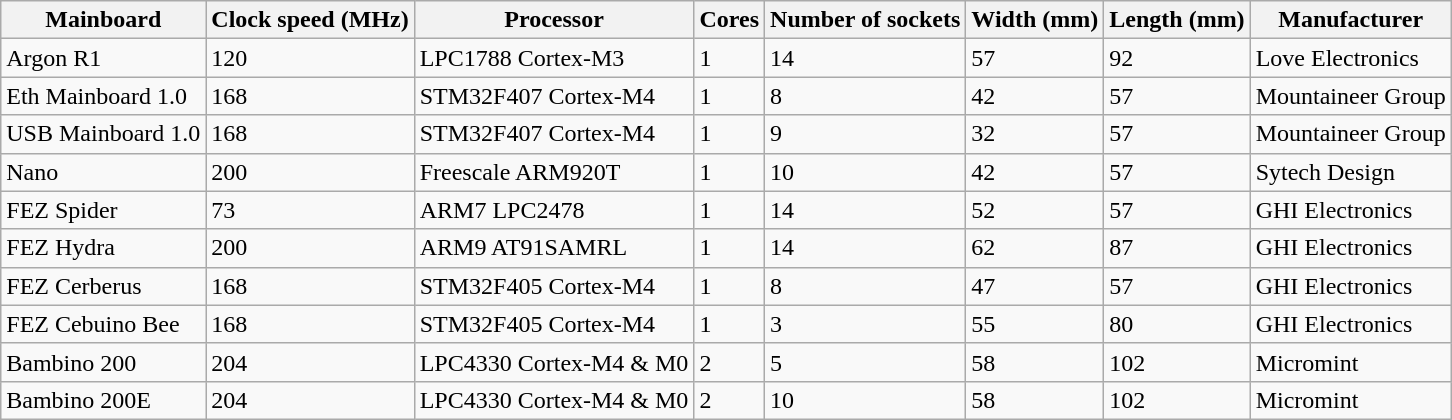<table class="wikitable sortable">
<tr>
<th>Mainboard</th>
<th>Clock speed (MHz)</th>
<th>Processor</th>
<th>Cores</th>
<th>Number of sockets</th>
<th>Width (mm)</th>
<th>Length (mm)</th>
<th>Manufacturer</th>
</tr>
<tr>
<td>Argon R1</td>
<td>120</td>
<td>LPC1788 Cortex-M3</td>
<td>1</td>
<td>14</td>
<td>57</td>
<td>92</td>
<td>Love Electronics</td>
</tr>
<tr>
<td>Eth Mainboard 1.0</td>
<td>168</td>
<td>STM32F407 Cortex-M4</td>
<td>1</td>
<td>8</td>
<td>42</td>
<td>57</td>
<td>Mountaineer Group</td>
</tr>
<tr>
<td>USB Mainboard 1.0</td>
<td>168</td>
<td>STM32F407 Cortex-M4</td>
<td>1</td>
<td>9</td>
<td>32</td>
<td>57</td>
<td>Mountaineer Group</td>
</tr>
<tr>
<td>Nano</td>
<td>200</td>
<td>Freescale ARM920T</td>
<td>1</td>
<td>10</td>
<td>42</td>
<td>57</td>
<td>Sytech Design</td>
</tr>
<tr>
<td>FEZ Spider</td>
<td>73</td>
<td>ARM7 LPC2478</td>
<td>1</td>
<td>14</td>
<td>52</td>
<td>57</td>
<td>GHI Electronics</td>
</tr>
<tr>
<td>FEZ Hydra</td>
<td>200</td>
<td>ARM9 AT91SAMRL</td>
<td>1</td>
<td>14</td>
<td>62</td>
<td>87</td>
<td>GHI Electronics</td>
</tr>
<tr>
<td>FEZ Cerberus</td>
<td>168</td>
<td>STM32F405 Cortex-M4</td>
<td>1</td>
<td>8</td>
<td>47</td>
<td>57</td>
<td>GHI Electronics</td>
</tr>
<tr>
<td>FEZ Cebuino Bee</td>
<td>168</td>
<td>STM32F405 Cortex-M4</td>
<td>1</td>
<td>3</td>
<td>55</td>
<td>80</td>
<td>GHI Electronics</td>
</tr>
<tr>
<td>Bambino 200</td>
<td>204</td>
<td>LPC4330 Cortex-M4 & M0</td>
<td>2</td>
<td>5</td>
<td>58</td>
<td>102</td>
<td>Micromint</td>
</tr>
<tr>
<td>Bambino 200E</td>
<td>204</td>
<td>LPC4330 Cortex-M4 & M0</td>
<td>2</td>
<td>10</td>
<td>58</td>
<td>102</td>
<td>Micromint</td>
</tr>
</table>
